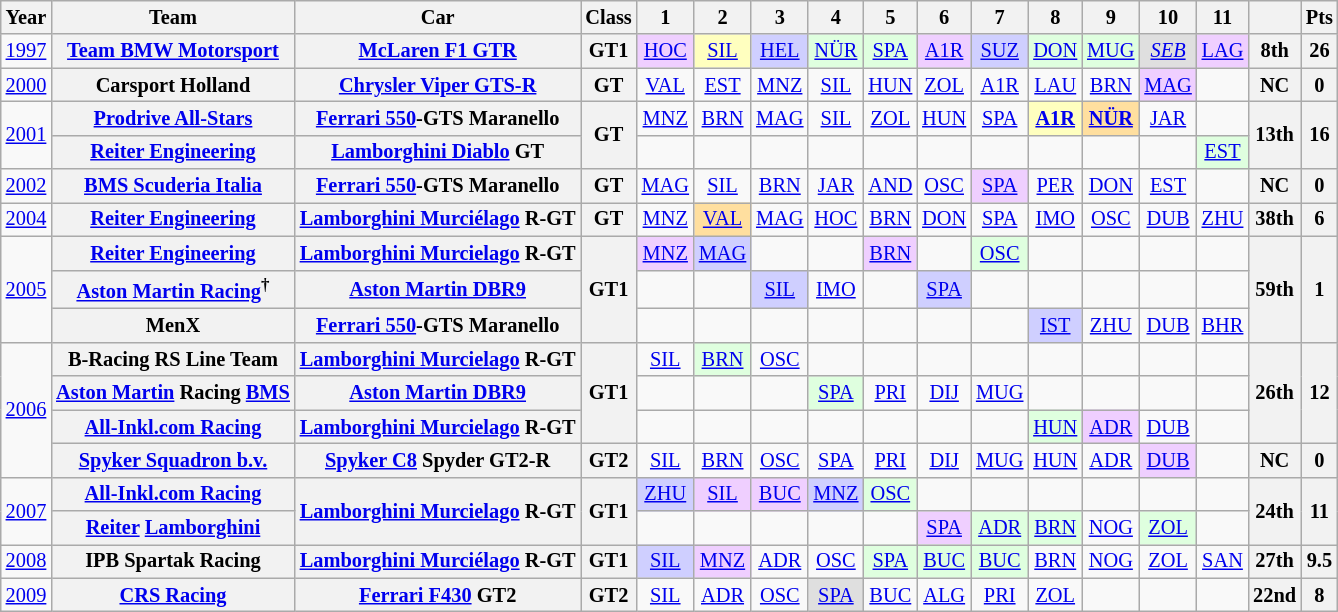<table class="wikitable" style="text-align:center; font-size:85%">
<tr>
<th>Year</th>
<th>Team</th>
<th>Car</th>
<th>Class</th>
<th>1</th>
<th>2</th>
<th>3</th>
<th>4</th>
<th>5</th>
<th>6</th>
<th>7</th>
<th>8</th>
<th>9</th>
<th>10</th>
<th>11</th>
<th></th>
<th>Pts</th>
</tr>
<tr>
<td><a href='#'>1997</a></td>
<th nowrap><a href='#'>Team BMW Motorsport</a></th>
<th nowrap><a href='#'>McLaren F1 GTR</a></th>
<th>GT1</th>
<td style="background:#EFCFFF;"><a href='#'>HOC</a><br></td>
<td style="background:#FFFFBF;"><a href='#'>SIL</a><br></td>
<td style="background:#CFCFFF;"><a href='#'>HEL</a><br></td>
<td style="background:#DFFFDF;"><a href='#'>NÜR</a><br></td>
<td style="background:#DFFFDF;"><a href='#'>SPA</a><br></td>
<td style="background:#EFCFFF;"><a href='#'>A1R</a><br></td>
<td style="background:#CFCFFF;"><a href='#'>SUZ</a><br></td>
<td style="background:#DFFFDF;"><a href='#'>DON</a><br></td>
<td style="background:#DFFFDF;"><a href='#'>MUG</a><br></td>
<td style="background:#DFDFDF;"><em><a href='#'>SEB</a></em><br></td>
<td style="background:#EFCFFF;"><a href='#'>LAG</a><br></td>
<th>8th</th>
<th>26</th>
</tr>
<tr>
<td><a href='#'>2000</a></td>
<th nowrap>Carsport Holland</th>
<th nowrap><a href='#'>Chrysler Viper GTS-R</a></th>
<th>GT</th>
<td><a href='#'>VAL</a></td>
<td><a href='#'>EST</a></td>
<td><a href='#'>MNZ</a></td>
<td><a href='#'>SIL</a></td>
<td><a href='#'>HUN</a></td>
<td><a href='#'>ZOL</a></td>
<td><a href='#'>A1R</a></td>
<td><a href='#'>LAU</a></td>
<td><a href='#'>BRN</a></td>
<td style="background:#EFCFFF;"><a href='#'>MAG</a><br></td>
<td></td>
<th>NC</th>
<th>0</th>
</tr>
<tr>
<td rowspan=2><a href='#'>2001</a></td>
<th nowrap><a href='#'>Prodrive All-Stars</a></th>
<th nowrap><a href='#'>Ferrari 550</a>-GTS Maranello</th>
<th rowspan=2>GT</th>
<td><a href='#'>MNZ</a></td>
<td><a href='#'>BRN</a></td>
<td><a href='#'>MAG</a></td>
<td><a href='#'>SIL</a></td>
<td><a href='#'>ZOL</a></td>
<td><a href='#'>HUN</a></td>
<td><a href='#'>SPA</a></td>
<td style="background:#FFFFBF;"><strong><a href='#'>A1R</a></strong><br></td>
<td style="background:#FFDF9F;"><strong><a href='#'>NÜR</a></strong><br></td>
<td><a href='#'>JAR</a></td>
<td></td>
<th rowspan=2>13th</th>
<th rowspan=2>16</th>
</tr>
<tr>
<th nowrap><a href='#'>Reiter Engineering</a></th>
<th nowrap><a href='#'>Lamborghini Diablo</a> GT</th>
<td></td>
<td></td>
<td></td>
<td></td>
<td></td>
<td></td>
<td></td>
<td></td>
<td></td>
<td></td>
<td style="background:#DFFFDF;"><a href='#'>EST</a><br></td>
</tr>
<tr>
<td><a href='#'>2002</a></td>
<th nowrap><a href='#'>BMS Scuderia Italia</a></th>
<th nowrap><a href='#'>Ferrari 550</a>-GTS Maranello</th>
<th>GT</th>
<td><a href='#'>MAG</a></td>
<td><a href='#'>SIL</a></td>
<td><a href='#'>BRN</a></td>
<td><a href='#'>JAR</a></td>
<td><a href='#'>AND</a></td>
<td><a href='#'>OSC</a></td>
<td style="background:#EFCFFF;"><a href='#'>SPA</a><br></td>
<td><a href='#'>PER</a></td>
<td><a href='#'>DON</a></td>
<td><a href='#'>EST</a></td>
<td></td>
<th>NC</th>
<th>0</th>
</tr>
<tr>
<td><a href='#'>2004</a></td>
<th nowrap><a href='#'>Reiter Engineering</a></th>
<th nowrap><a href='#'>Lamborghini Murciélago</a> R-GT</th>
<th>GT</th>
<td><a href='#'>MNZ</a></td>
<td style="background:#FFDF9F;"><a href='#'>VAL</a><br></td>
<td><a href='#'>MAG</a></td>
<td><a href='#'>HOC</a></td>
<td><a href='#'>BRN</a></td>
<td><a href='#'>DON</a></td>
<td><a href='#'>SPA</a></td>
<td><a href='#'>IMO</a></td>
<td><a href='#'>OSC</a></td>
<td><a href='#'>DUB</a></td>
<td><a href='#'>ZHU</a></td>
<th>38th</th>
<th>6</th>
</tr>
<tr>
<td rowspan=3><a href='#'>2005</a></td>
<th nowrap><a href='#'>Reiter Engineering</a></th>
<th nowrap><a href='#'>Lamborghini Murcielago</a> R-GT</th>
<th rowspan=3>GT1</th>
<td style="background:#EFCFFF;"><a href='#'>MNZ</a><br></td>
<td style="background:#CFCFFF;"><a href='#'>MAG</a><br></td>
<td></td>
<td></td>
<td style="background:#EFCFFF;"><a href='#'>BRN</a><br></td>
<td></td>
<td style="background:#DFFFDF;"><a href='#'>OSC</a><br></td>
<td></td>
<td></td>
<td></td>
<td></td>
<th rowspan=3>59th</th>
<th rowspan=3>1</th>
</tr>
<tr>
<th nowrap><a href='#'>Aston Martin Racing</a><sup>†</sup></th>
<th nowrap><a href='#'>Aston Martin DBR9</a></th>
<td></td>
<td></td>
<td style="background:#CFCFFF;"><a href='#'>SIL</a><br></td>
<td><a href='#'>IMO</a></td>
<td></td>
<td style="background:#CFCFFF;"><a href='#'>SPA</a><br></td>
<td></td>
<td></td>
<td></td>
<td></td>
<td></td>
</tr>
<tr>
<th nowrap>MenX</th>
<th nowrap><a href='#'>Ferrari 550</a>-GTS Maranello</th>
<td></td>
<td></td>
<td></td>
<td></td>
<td></td>
<td></td>
<td></td>
<td style="background:#CFCFFF;"><a href='#'>IST</a><br></td>
<td><a href='#'>ZHU</a></td>
<td><a href='#'>DUB</a></td>
<td><a href='#'>BHR</a></td>
</tr>
<tr>
<td rowspan=4><a href='#'>2006</a></td>
<th nowrap>B-Racing RS Line Team</th>
<th nowrap><a href='#'>Lamborghini Murcielago</a> R-GT</th>
<th rowspan=3>GT1</th>
<td><a href='#'>SIL</a></td>
<td style="background:#DFFFDF;"><a href='#'>BRN</a><br></td>
<td><a href='#'>OSC</a></td>
<td></td>
<td></td>
<td></td>
<td></td>
<td></td>
<td></td>
<td></td>
<td></td>
<th rowspan=3>26th</th>
<th rowspan=3>12</th>
</tr>
<tr>
<th nowrap><a href='#'>Aston Martin</a> Racing <a href='#'>BMS</a></th>
<th nowrap><a href='#'>Aston Martin DBR9</a></th>
<td></td>
<td></td>
<td></td>
<td style="background:#DFFFDF;"><a href='#'>SPA</a><br></td>
<td><a href='#'>PRI</a></td>
<td><a href='#'>DIJ</a></td>
<td><a href='#'>MUG</a></td>
<td></td>
<td></td>
<td></td>
<td></td>
</tr>
<tr>
<th nowrap><a href='#'>All-Inkl.com Racing</a></th>
<th nowrap><a href='#'>Lamborghini Murcielago</a> R-GT</th>
<td></td>
<td></td>
<td></td>
<td></td>
<td></td>
<td></td>
<td></td>
<td style="background:#DFFFDF;"><a href='#'>HUN</a><br></td>
<td style="background:#EFCFFF;"><a href='#'>ADR</a><br></td>
<td><a href='#'>DUB</a></td>
<td></td>
</tr>
<tr>
<th nowrap><a href='#'>Spyker Squadron b.v.</a></th>
<th nowrap><a href='#'>Spyker C8</a> Spyder GT2-R</th>
<th>GT2</th>
<td><a href='#'>SIL</a></td>
<td><a href='#'>BRN</a></td>
<td><a href='#'>OSC</a></td>
<td><a href='#'>SPA</a></td>
<td><a href='#'>PRI</a></td>
<td><a href='#'>DIJ</a></td>
<td><a href='#'>MUG</a></td>
<td><a href='#'>HUN</a></td>
<td><a href='#'>ADR</a></td>
<td style="background:#EFCFFF;"><a href='#'>DUB</a><br></td>
<td></td>
<th>NC</th>
<th>0</th>
</tr>
<tr>
<td rowspan=2><a href='#'>2007</a></td>
<th nowrap><a href='#'>All-Inkl.com Racing</a></th>
<th rowspan=2 nowrap><a href='#'>Lamborghini Murcielago</a> R-GT</th>
<th rowspan=2>GT1</th>
<td style="background:#CFCFFF;"><a href='#'>ZHU</a><br></td>
<td style="background:#EFCFFF;"><a href='#'>SIL</a><br></td>
<td style="background:#EFCFFF;"><a href='#'>BUC</a><br></td>
<td style="background:#CFCFFF;"><a href='#'>MNZ</a><br></td>
<td style="background:#DFFFDF;"><a href='#'>OSC</a><br></td>
<td></td>
<td></td>
<td></td>
<td></td>
<td></td>
<td></td>
<th rowspan=2>24th</th>
<th rowspan=2>11</th>
</tr>
<tr>
<th nowrap><a href='#'>Reiter</a> <a href='#'>Lamborghini</a></th>
<td></td>
<td></td>
<td></td>
<td></td>
<td></td>
<td style="background:#EFCFFF;"><a href='#'>SPA</a><br></td>
<td style="background:#DFFFDF;"><a href='#'>ADR</a><br></td>
<td style="background:#DFFFDF;"><a href='#'>BRN</a><br></td>
<td><a href='#'>NOG</a></td>
<td style="background:#DFFFDF;"><a href='#'>ZOL</a><br></td>
<td></td>
</tr>
<tr>
<td><a href='#'>2008</a></td>
<th nowrap>IPB Spartak Racing</th>
<th nowrap><a href='#'>Lamborghini Murciélago</a> R-GT</th>
<th>GT1</th>
<td style="background:#CFCFFF;"><a href='#'>SIL</a><br></td>
<td style="background:#EFCFFF;"><a href='#'>MNZ</a><br></td>
<td><a href='#'>ADR</a></td>
<td><a href='#'>OSC</a></td>
<td style="background:#DFFFDF;"><a href='#'>SPA</a><br></td>
<td style="background:#DFFFDF;"><a href='#'>BUC</a><br></td>
<td style="background:#DFFFDF;"><a href='#'>BUC</a><br></td>
<td><a href='#'>BRN</a></td>
<td><a href='#'>NOG</a></td>
<td><a href='#'>ZOL</a></td>
<td><a href='#'>SAN</a></td>
<th>27th</th>
<th>9.5</th>
</tr>
<tr>
<td><a href='#'>2009</a></td>
<th nowrap><a href='#'>CRS Racing</a></th>
<th nowrap><a href='#'>Ferrari F430</a> GT2</th>
<th>GT2</th>
<td><a href='#'>SIL</a></td>
<td><a href='#'>ADR</a></td>
<td><a href='#'>OSC</a></td>
<td style="background:#DFDFDF;"><a href='#'>SPA</a><br></td>
<td><a href='#'>BUC</a></td>
<td><a href='#'>ALG</a></td>
<td><a href='#'>PRI</a></td>
<td><a href='#'>ZOL</a></td>
<td></td>
<td></td>
<td></td>
<th>22nd</th>
<th>8</th>
</tr>
</table>
